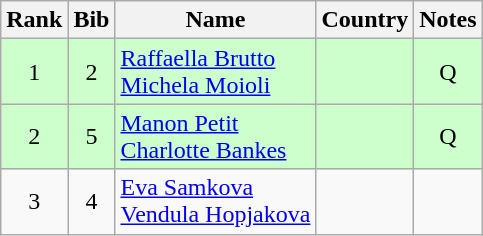<table class="wikitable" style="text-align:center;">
<tr>
<th>Rank</th>
<th>Bib</th>
<th>Name</th>
<th>Country</th>
<th>Notes</th>
</tr>
<tr bgcolor="#ccffcc">
<td>1</td>
<td>2</td>
<td align=left><a href='#'>Raffaella Brutto</a><br><a href='#'>Michela Moioli</a></td>
<td align=left></td>
<td>Q</td>
</tr>
<tr bgcolor="#ccffcc">
<td>2</td>
<td>5</td>
<td align=left><a href='#'>Manon Petit</a><br><a href='#'>Charlotte Bankes</a></td>
<td align=left></td>
<td>Q</td>
</tr>
<tr>
<td>3</td>
<td>4</td>
<td align=left><a href='#'>Eva Samkova</a><br><a href='#'>Vendula Hopjakova</a></td>
<td align=left></td>
<td></td>
</tr>
</table>
